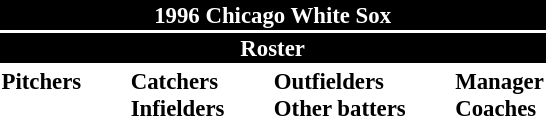<table class="toccolours" style="font-size: 95%;">
<tr>
<th colspan="10" style="background-color: black; color: #FFFFFF; text-align: center;">1996 Chicago White Sox</th>
</tr>
<tr>
<td colspan="10" style="background-color:black; color: white; text-align: center;"><strong>Roster</strong></td>
</tr>
<tr>
<td valign="top"><strong>Pitchers</strong><br>




















</td>
<td width="25px"></td>
<td valign="top"><strong>Catchers</strong><br>




<strong>Infielders</strong>









</td>
<td width="25px"></td>
<td valign="top"><strong>Outfielders</strong><br>





<strong>Other batters</strong>
</td>
<td width="25px"></td>
<td valign="top"><strong>Manager</strong><br>
<strong>Coaches</strong>

 
 
 
 

</td>
</tr>
</table>
